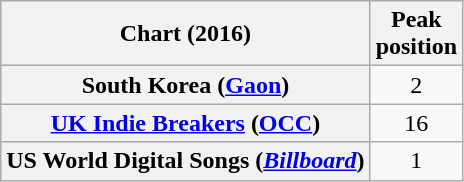<table class="wikitable plainrowheaders sortable" style="text-align:center">
<tr>
<th scope="col">Chart (2016)</th>
<th scope="col">Peak<br>position</th>
</tr>
<tr>
<th scope="row">South Korea (<a href='#'>Gaon</a>)</th>
<td>2</td>
</tr>
<tr>
<th scope="row"><a href='#'>UK Indie Breakers</a> (<a href='#'>OCC</a>)</th>
<td>16</td>
</tr>
<tr>
<th scope="row">US World Digital Songs (<a href='#'><em>Billboard</em></a>)</th>
<td>1</td>
</tr>
</table>
